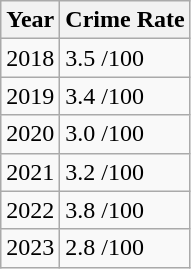<table class="wikitable">
<tr>
<th>Year</th>
<th>Crime Rate</th>
</tr>
<tr>
<td>2018</td>
<td>3.5   /100</td>
</tr>
<tr>
<td>2019</td>
<td>3.4   /100</td>
</tr>
<tr>
<td>2020</td>
<td>3.0   /100</td>
</tr>
<tr>
<td>2021</td>
<td>3.2   /100</td>
</tr>
<tr>
<td>2022</td>
<td>3.8   /100</td>
</tr>
<tr>
<td>2023</td>
<td>2.8   /100</td>
</tr>
</table>
